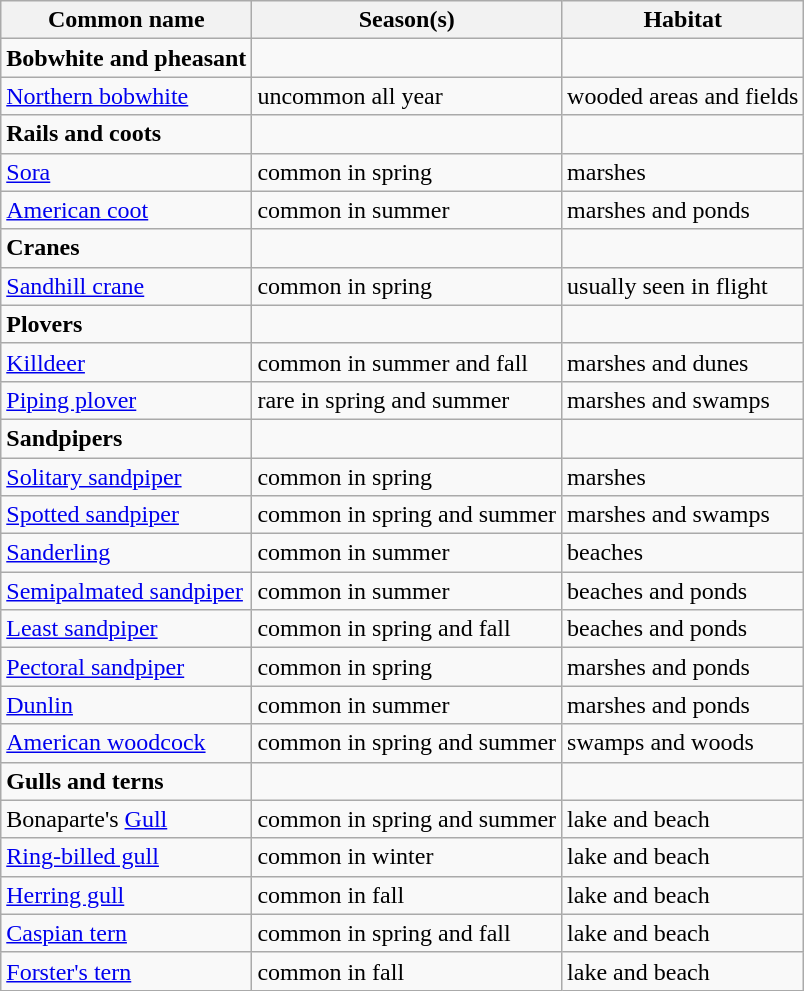<table class="wikitable " align="center">
<tr>
<th><strong>Common name</strong></th>
<th><strong>Season(s)</strong></th>
<th><strong>Habitat</strong></th>
</tr>
<tr>
<td><strong>Bobwhite and pheasant</strong></td>
<td></td>
<td></td>
</tr>
<tr>
<td><a href='#'>Northern bobwhite</a></td>
<td>uncommon all year</td>
<td>wooded areas and fields</td>
</tr>
<tr>
<td><strong>Rails and coots</strong></td>
<td></td>
<td></td>
</tr>
<tr>
<td><a href='#'>Sora</a></td>
<td>common in spring</td>
<td>marshes</td>
</tr>
<tr>
<td><a href='#'>American coot</a></td>
<td>common in summer</td>
<td>marshes and ponds</td>
</tr>
<tr>
<td><strong>Cranes</strong></td>
<td></td>
<td></td>
</tr>
<tr>
<td><a href='#'>Sandhill crane</a></td>
<td>common in spring</td>
<td>usually seen in flight</td>
</tr>
<tr>
<td><strong>Plovers</strong></td>
<td></td>
<td></td>
</tr>
<tr>
<td><a href='#'>Killdeer</a></td>
<td>common in summer and fall</td>
<td>marshes and dunes</td>
</tr>
<tr>
<td><a href='#'>Piping plover</a></td>
<td>rare in spring and summer</td>
<td>marshes and swamps</td>
</tr>
<tr>
<td><strong>Sandpipers</strong></td>
<td></td>
<td></td>
</tr>
<tr>
<td><a href='#'>Solitary sandpiper</a></td>
<td>common in spring</td>
<td>marshes</td>
</tr>
<tr>
<td><a href='#'>Spotted sandpiper</a></td>
<td>common in spring and summer</td>
<td>marshes and swamps</td>
</tr>
<tr>
<td><a href='#'>Sanderling</a></td>
<td>common in summer</td>
<td>beaches</td>
</tr>
<tr>
<td><a href='#'>Semipalmated sandpiper</a></td>
<td>common in summer</td>
<td>beaches and ponds</td>
</tr>
<tr>
<td><a href='#'>Least sandpiper</a></td>
<td>common in spring and fall</td>
<td>beaches and ponds</td>
</tr>
<tr>
<td><a href='#'>Pectoral sandpiper</a></td>
<td>common in spring</td>
<td>marshes and ponds</td>
</tr>
<tr>
<td><a href='#'>Dunlin</a></td>
<td>common in summer</td>
<td>marshes and ponds</td>
</tr>
<tr>
<td><a href='#'>American woodcock</a></td>
<td>common in spring and summer</td>
<td>swamps and woods</td>
</tr>
<tr>
<td><strong>Gulls and terns</strong></td>
<td></td>
<td></td>
</tr>
<tr>
<td>Bonaparte's <a href='#'>Gull</a></td>
<td>common in spring and summer</td>
<td>lake and beach</td>
</tr>
<tr>
<td><a href='#'>Ring-billed gull</a></td>
<td>common in winter</td>
<td>lake and beach</td>
</tr>
<tr>
<td><a href='#'>Herring gull</a></td>
<td>common in fall</td>
<td>lake and beach</td>
</tr>
<tr>
<td><a href='#'>Caspian tern</a></td>
<td>common in spring and fall</td>
<td>lake and beach</td>
</tr>
<tr>
<td><a href='#'>Forster's tern</a></td>
<td>common in fall</td>
<td>lake and beach</td>
</tr>
</table>
